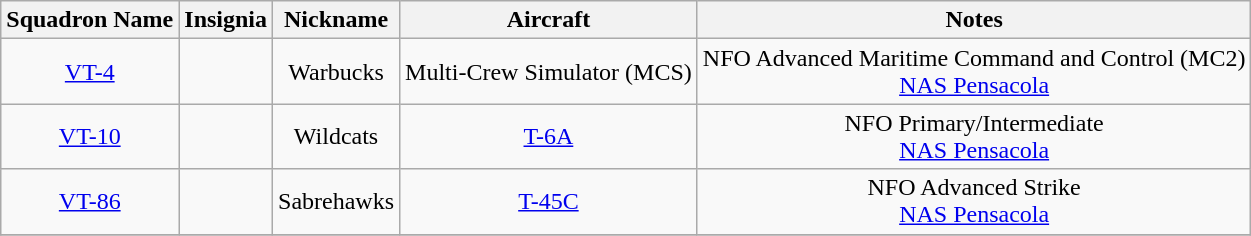<table class="wikitable sortable" style="text-align:center;">
<tr>
<th>Squadron Name</th>
<th>Insignia</th>
<th>Nickname</th>
<th>Aircraft</th>
<th>Notes</th>
</tr>
<tr>
<td><a href='#'>VT-4</a></td>
<td></td>
<td>Warbucks</td>
<td>Multi-Crew Simulator (MCS)<br></td>
<td>NFO Advanced Maritime Command and Control (MC2)<br><a href='#'>NAS Pensacola</a></td>
</tr>
<tr>
<td><a href='#'>VT-10</a></td>
<td></td>
<td>Wildcats</td>
<td><a href='#'>T-6A</a></td>
<td>NFO Primary/Intermediate<br><a href='#'>NAS Pensacola</a></td>
</tr>
<tr>
<td><a href='#'>VT-86</a></td>
<td></td>
<td>Sabrehawks</td>
<td><a href='#'>T-45C</a></td>
<td>NFO Advanced Strike<br><a href='#'>NAS Pensacola</a></td>
</tr>
<tr>
</tr>
</table>
